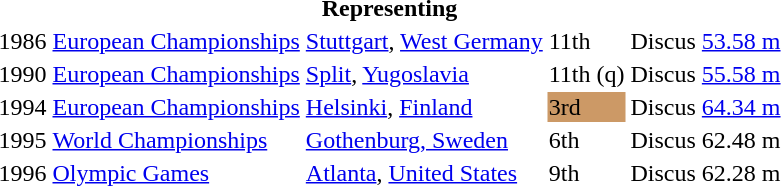<table>
<tr>
<th colspan="6">Representing </th>
</tr>
<tr>
<td>1986</td>
<td><a href='#'>European Championships</a></td>
<td><a href='#'>Stuttgart</a>, <a href='#'>West Germany</a></td>
<td>11th</td>
<td>Discus</td>
<td><a href='#'>53.58 m</a></td>
</tr>
<tr>
<td>1990</td>
<td><a href='#'>European Championships</a></td>
<td><a href='#'>Split</a>, <a href='#'>Yugoslavia</a></td>
<td>11th (q) </td>
<td>Discus</td>
<td><a href='#'>55.58 m</a></td>
</tr>
<tr>
<td>1994</td>
<td><a href='#'>European Championships</a></td>
<td><a href='#'>Helsinki</a>, <a href='#'>Finland</a></td>
<td bgcolor="cc9966">3rd</td>
<td>Discus</td>
<td><a href='#'>64.34 m</a></td>
</tr>
<tr>
<td>1995</td>
<td><a href='#'>World Championships</a></td>
<td><a href='#'>Gothenburg, Sweden</a></td>
<td>6th</td>
<td>Discus</td>
<td>62.48 m</td>
</tr>
<tr>
<td>1996</td>
<td><a href='#'>Olympic Games</a></td>
<td><a href='#'>Atlanta</a>, <a href='#'>United States</a></td>
<td>9th</td>
<td>Discus</td>
<td>62.28 m</td>
</tr>
</table>
